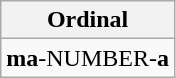<table class="wikitable" style="text-align:center;">
<tr>
<th>Ordinal</th>
</tr>
<tr>
<td><strong>ma</strong>-NUMBER-<strong>a</strong></td>
</tr>
</table>
